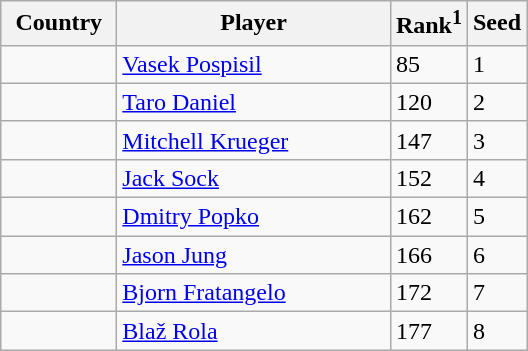<table class="sortable wikitable">
<tr>
<th width="70">Country</th>
<th width="175">Player</th>
<th>Rank<sup>1</sup></th>
<th>Seed</th>
</tr>
<tr>
<td></td>
<td><a href='#'>Vasek Pospisil</a></td>
<td>85</td>
<td>1</td>
</tr>
<tr>
<td></td>
<td><a href='#'>Taro Daniel</a></td>
<td>120</td>
<td>2</td>
</tr>
<tr>
<td></td>
<td><a href='#'>Mitchell Krueger</a></td>
<td>147</td>
<td>3</td>
</tr>
<tr>
<td></td>
<td><a href='#'>Jack Sock</a></td>
<td>152</td>
<td>4</td>
</tr>
<tr>
<td></td>
<td><a href='#'>Dmitry Popko</a></td>
<td>162</td>
<td>5</td>
</tr>
<tr>
<td></td>
<td><a href='#'>Jason Jung</a></td>
<td>166</td>
<td>6</td>
</tr>
<tr>
<td></td>
<td><a href='#'>Bjorn Fratangelo</a></td>
<td>172</td>
<td>7</td>
</tr>
<tr>
<td></td>
<td><a href='#'>Blaž Rola</a></td>
<td>177</td>
<td>8</td>
</tr>
</table>
